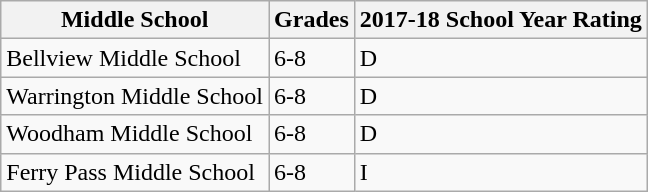<table class="wikitable">
<tr>
<th>Middle School</th>
<th>Grades</th>
<th>2017-18 School Year Rating</th>
</tr>
<tr>
<td>Bellview Middle School</td>
<td>6-8</td>
<td>D</td>
</tr>
<tr>
<td>Warrington Middle School</td>
<td>6-8</td>
<td>D</td>
</tr>
<tr>
<td>Woodham Middle School</td>
<td>6-8</td>
<td>D</td>
</tr>
<tr>
<td>Ferry Pass Middle School</td>
<td>6-8</td>
<td>I</td>
</tr>
</table>
